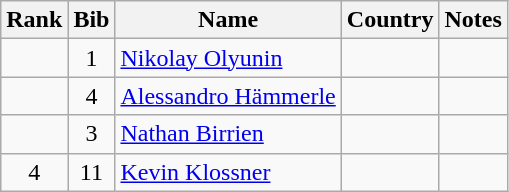<table class="wikitable" style="text-align:center;">
<tr>
<th>Rank</th>
<th>Bib</th>
<th>Name</th>
<th>Country</th>
<th>Notes</th>
</tr>
<tr>
<td></td>
<td>1</td>
<td align=left><a href='#'>Nikolay Olyunin</a></td>
<td align=left></td>
<td></td>
</tr>
<tr>
<td></td>
<td>4</td>
<td align=left><a href='#'>Alessandro Hämmerle</a></td>
<td align=left></td>
<td></td>
</tr>
<tr>
<td></td>
<td>3</td>
<td align=left><a href='#'>Nathan Birrien</a></td>
<td align=left></td>
<td></td>
</tr>
<tr>
<td>4</td>
<td>11</td>
<td align=left><a href='#'>Kevin Klossner</a></td>
<td align=left></td>
<td></td>
</tr>
</table>
